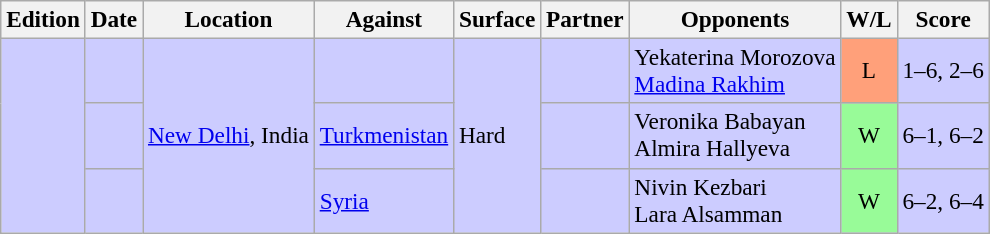<table class=wikitable style=font-size:97%>
<tr>
<th>Edition</th>
<th>Date</th>
<th>Location</th>
<th>Against</th>
<th>Surface</th>
<th>Partner</th>
<th>Opponents</th>
<th>W/L</th>
<th>Score</th>
</tr>
<tr style="background:#ccccff;">
<td rowspan="3"></td>
<td></td>
<td rowspan="3"><a href='#'>New Delhi</a>, India</td>
<td> </td>
<td rowspan="3">Hard</td>
<td> </td>
<td> Yekaterina Morozova <br>  <a href='#'>Madina Rakhim</a></td>
<td style="text-align:center; background:#ffa07a;">L</td>
<td>1–6, 2–6</td>
</tr>
<tr style="background:#ccf;">
<td></td>
<td> <a href='#'>Turkmenistan</a></td>
<td> </td>
<td> Veronika Babayan <br>  Almira Hallyeva</td>
<td style="text-align:center; background:#98fb98;">W</td>
<td>6–1, 6–2</td>
</tr>
<tr style="background:#ccf;">
<td></td>
<td> <a href='#'>Syria</a></td>
<td> </td>
<td> Nivin Kezbari <br>  Lara Alsamman</td>
<td style="text-align:center; background:#98fb98;">W</td>
<td>6–2, 6–4</td>
</tr>
</table>
